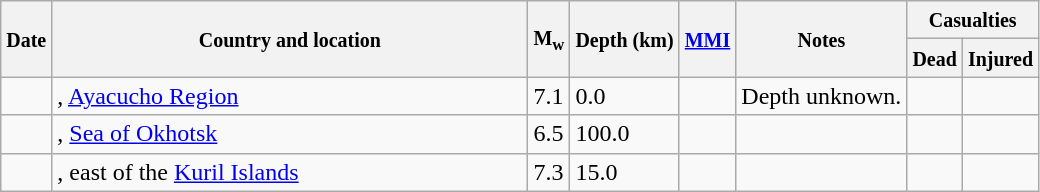<table class="wikitable sortable sort-under" style="border:1px black; margin-left:1em;">
<tr>
<th rowspan="2"><small>Date</small></th>
<th rowspan="2" style="width: 310px"><small>Country and location</small></th>
<th rowspan="2"><small>M<sub>w</sub></small></th>
<th rowspan="2"><small>Depth (km)</small></th>
<th rowspan="2"><small><a href='#'>MMI</a></small></th>
<th rowspan="2" class="unsortable"><small>Notes</small></th>
<th colspan="2"><small>Casualties</small></th>
</tr>
<tr>
<th><small>Dead</small></th>
<th><small>Injured</small></th>
</tr>
<tr>
<td></td>
<td>, <a href='#'>Ayacucho Region</a></td>
<td>7.1</td>
<td>0.0</td>
<td></td>
<td>Depth unknown.</td>
<td></td>
<td></td>
</tr>
<tr>
<td></td>
<td>, <a href='#'>Sea of Okhotsk</a></td>
<td>6.5</td>
<td>100.0</td>
<td></td>
<td></td>
<td></td>
<td></td>
</tr>
<tr>
<td></td>
<td>, east of the <a href='#'>Kuril Islands</a></td>
<td>7.3</td>
<td>15.0</td>
<td></td>
<td></td>
<td></td>
<td></td>
</tr>
</table>
